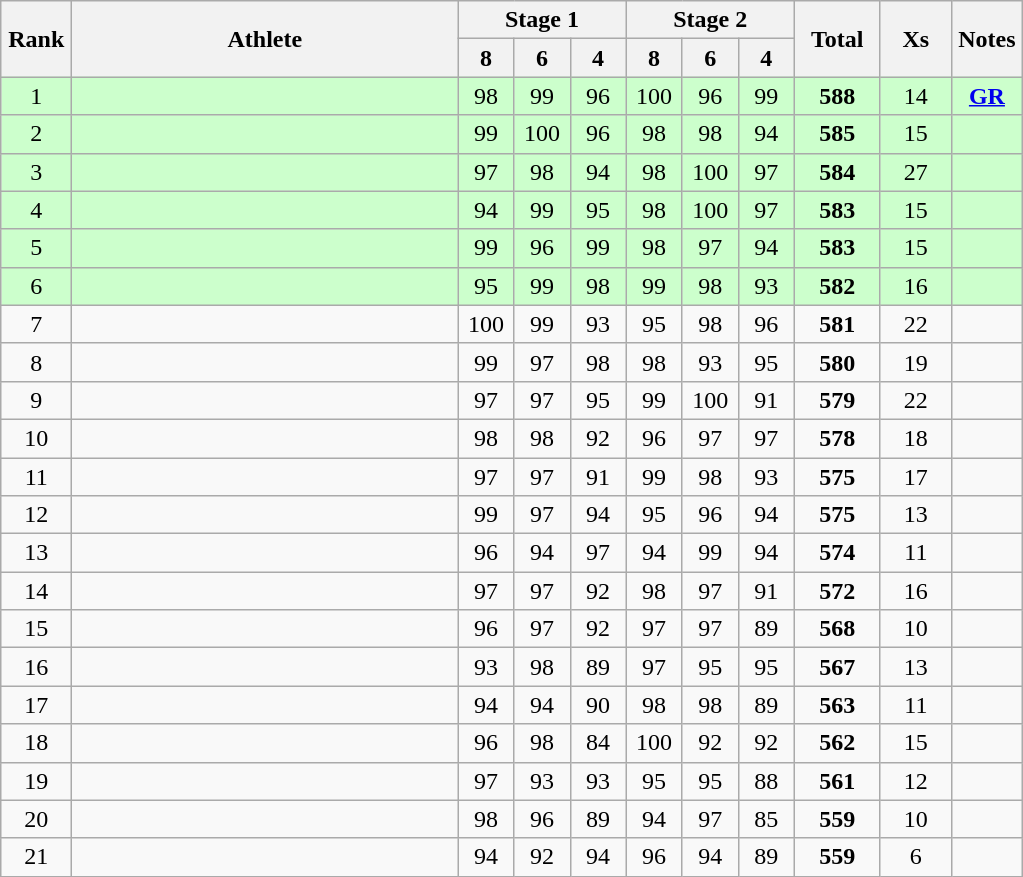<table class="wikitable" style="text-align:center">
<tr>
<th rowspan=2 width=40>Rank</th>
<th rowspan=2 width=250>Athlete</th>
<th colspan=3>Stage 1</th>
<th colspan=3>Stage 2</th>
<th rowspan=2 width=50>Total</th>
<th rowspan=2 width=40>Xs</th>
<th rowspan=2 width=40>Notes</th>
</tr>
<tr>
<th width=30>8</th>
<th width=30>6</th>
<th width=30>4</th>
<th width=30>8</th>
<th width=30>6</th>
<th width=30>4</th>
</tr>
<tr bgcolor=ccffcc>
<td>1</td>
<td align=left></td>
<td>98</td>
<td>99</td>
<td>96</td>
<td>100</td>
<td>96</td>
<td>99</td>
<td><strong>588</strong></td>
<td>14</td>
<td><strong><a href='#'>GR</a></strong></td>
</tr>
<tr bgcolor=ccffcc>
<td>2</td>
<td align=left></td>
<td>99</td>
<td>100</td>
<td>96</td>
<td>98</td>
<td>98</td>
<td>94</td>
<td><strong>585</strong></td>
<td>15</td>
<td></td>
</tr>
<tr bgcolor=ccffcc>
<td>3</td>
<td align=left></td>
<td>97</td>
<td>98</td>
<td>94</td>
<td>98</td>
<td>100</td>
<td>97</td>
<td><strong>584</strong></td>
<td>27</td>
<td></td>
</tr>
<tr bgcolor=ccffcc>
<td>4</td>
<td align=left></td>
<td>94</td>
<td>99</td>
<td>95</td>
<td>98</td>
<td>100</td>
<td>97</td>
<td><strong>583</strong></td>
<td>15</td>
<td></td>
</tr>
<tr bgcolor=ccffcc>
<td>5</td>
<td align=left></td>
<td>99</td>
<td>96</td>
<td>99</td>
<td>98</td>
<td>97</td>
<td>94</td>
<td><strong>583</strong></td>
<td>15</td>
<td></td>
</tr>
<tr bgcolor=ccffcc>
<td>6</td>
<td align=left></td>
<td>95</td>
<td>99</td>
<td>98</td>
<td>99</td>
<td>98</td>
<td>93</td>
<td><strong>582</strong></td>
<td>16</td>
<td></td>
</tr>
<tr>
<td>7</td>
<td align=left></td>
<td>100</td>
<td>99</td>
<td>93</td>
<td>95</td>
<td>98</td>
<td>96</td>
<td><strong>581</strong></td>
<td>22</td>
<td></td>
</tr>
<tr>
<td>8</td>
<td align=left></td>
<td>99</td>
<td>97</td>
<td>98</td>
<td>98</td>
<td>93</td>
<td>95</td>
<td><strong>580</strong></td>
<td>19</td>
<td></td>
</tr>
<tr>
<td>9</td>
<td align=left></td>
<td>97</td>
<td>97</td>
<td>95</td>
<td>99</td>
<td>100</td>
<td>91</td>
<td><strong>579</strong></td>
<td>22</td>
<td></td>
</tr>
<tr>
<td>10</td>
<td align=left></td>
<td>98</td>
<td>98</td>
<td>92</td>
<td>96</td>
<td>97</td>
<td>97</td>
<td><strong>578</strong></td>
<td>18</td>
<td></td>
</tr>
<tr>
<td>11</td>
<td align=left></td>
<td>97</td>
<td>97</td>
<td>91</td>
<td>99</td>
<td>98</td>
<td>93</td>
<td><strong>575</strong></td>
<td>17</td>
<td></td>
</tr>
<tr>
<td>12</td>
<td align=left></td>
<td>99</td>
<td>97</td>
<td>94</td>
<td>95</td>
<td>96</td>
<td>94</td>
<td><strong>575</strong></td>
<td>13</td>
<td></td>
</tr>
<tr>
<td>13</td>
<td align=left></td>
<td>96</td>
<td>94</td>
<td>97</td>
<td>94</td>
<td>99</td>
<td>94</td>
<td><strong>574</strong></td>
<td>11</td>
<td></td>
</tr>
<tr>
<td>14</td>
<td align=left></td>
<td>97</td>
<td>97</td>
<td>92</td>
<td>98</td>
<td>97</td>
<td>91</td>
<td><strong>572</strong></td>
<td>16</td>
<td></td>
</tr>
<tr>
<td>15</td>
<td align=left></td>
<td>96</td>
<td>97</td>
<td>92</td>
<td>97</td>
<td>97</td>
<td>89</td>
<td><strong>568</strong></td>
<td>10</td>
<td></td>
</tr>
<tr>
<td>16</td>
<td align=left></td>
<td>93</td>
<td>98</td>
<td>89</td>
<td>97</td>
<td>95</td>
<td>95</td>
<td><strong>567</strong></td>
<td>13</td>
<td></td>
</tr>
<tr>
<td>17</td>
<td align=left></td>
<td>94</td>
<td>94</td>
<td>90</td>
<td>98</td>
<td>98</td>
<td>89</td>
<td><strong>563</strong></td>
<td>11</td>
<td></td>
</tr>
<tr>
<td>18</td>
<td align=left></td>
<td>96</td>
<td>98</td>
<td>84</td>
<td>100</td>
<td>92</td>
<td>92</td>
<td><strong>562</strong></td>
<td>15</td>
<td></td>
</tr>
<tr>
<td>19</td>
<td align=left></td>
<td>97</td>
<td>93</td>
<td>93</td>
<td>95</td>
<td>95</td>
<td>88</td>
<td><strong>561</strong></td>
<td>12</td>
<td></td>
</tr>
<tr>
<td>20</td>
<td align=left></td>
<td>98</td>
<td>96</td>
<td>89</td>
<td>94</td>
<td>97</td>
<td>85</td>
<td><strong>559</strong></td>
<td>10</td>
<td></td>
</tr>
<tr>
<td>21</td>
<td align=left></td>
<td>94</td>
<td>92</td>
<td>94</td>
<td>96</td>
<td>94</td>
<td>89</td>
<td><strong>559</strong></td>
<td>6</td>
<td></td>
</tr>
</table>
